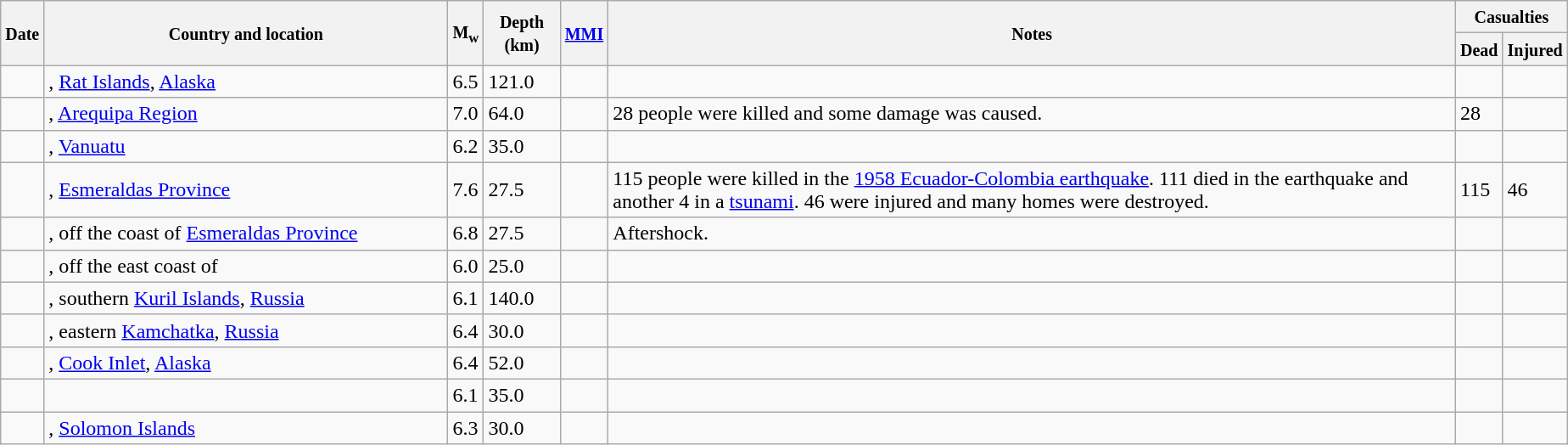<table class="wikitable sortable sort-under" style="border:1px black; margin-left:1em;">
<tr>
<th rowspan="2"><small>Date</small></th>
<th rowspan="2" style="width: 310px"><small>Country and location</small></th>
<th rowspan="2"><small>M<sub>w</sub></small></th>
<th rowspan="2"><small>Depth (km)</small></th>
<th rowspan="2"><small><a href='#'>MMI</a></small></th>
<th rowspan="2" class="unsortable"><small>Notes</small></th>
<th colspan="2"><small>Casualties</small></th>
</tr>
<tr>
<th><small>Dead</small></th>
<th><small>Injured</small></th>
</tr>
<tr>
<td></td>
<td>, <a href='#'>Rat Islands</a>, <a href='#'>Alaska</a></td>
<td>6.5</td>
<td>121.0</td>
<td></td>
<td></td>
<td></td>
<td></td>
</tr>
<tr>
<td></td>
<td>, <a href='#'>Arequipa Region</a></td>
<td>7.0</td>
<td>64.0</td>
<td></td>
<td>28 people were killed and some damage was caused.</td>
<td>28</td>
<td></td>
</tr>
<tr>
<td></td>
<td>, <a href='#'>Vanuatu</a></td>
<td>6.2</td>
<td>35.0</td>
<td></td>
<td></td>
<td></td>
<td></td>
</tr>
<tr>
<td></td>
<td>, <a href='#'>Esmeraldas Province</a></td>
<td>7.6</td>
<td>27.5</td>
<td></td>
<td>115 people were killed in the <a href='#'>1958 Ecuador-Colombia earthquake</a>. 111 died in the earthquake and another 4 in a <a href='#'>tsunami</a>. 46 were injured and many homes were destroyed.</td>
<td>115</td>
<td>46</td>
</tr>
<tr>
<td></td>
<td>, off the coast of <a href='#'>Esmeraldas Province</a></td>
<td>6.8</td>
<td>27.5</td>
<td></td>
<td>Aftershock.</td>
<td></td>
<td></td>
</tr>
<tr>
<td></td>
<td>, off the east coast of</td>
<td>6.0</td>
<td>25.0</td>
<td></td>
<td></td>
<td></td>
<td></td>
</tr>
<tr>
<td></td>
<td>, southern <a href='#'>Kuril Islands</a>, <a href='#'>Russia</a></td>
<td>6.1</td>
<td>140.0</td>
<td></td>
<td></td>
<td></td>
<td></td>
</tr>
<tr>
<td></td>
<td>, eastern <a href='#'>Kamchatka</a>, <a href='#'>Russia</a></td>
<td>6.4</td>
<td>30.0</td>
<td></td>
<td></td>
<td></td>
<td></td>
</tr>
<tr>
<td></td>
<td>, <a href='#'>Cook Inlet</a>, <a href='#'>Alaska</a></td>
<td>6.4</td>
<td>52.0</td>
<td></td>
<td></td>
<td></td>
<td></td>
</tr>
<tr>
<td></td>
<td></td>
<td>6.1</td>
<td>35.0</td>
<td></td>
<td></td>
<td></td>
<td></td>
</tr>
<tr>
<td></td>
<td>, <a href='#'>Solomon Islands</a></td>
<td>6.3</td>
<td>30.0</td>
<td></td>
<td></td>
<td></td>
<td></td>
</tr>
</table>
